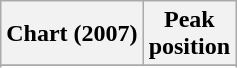<table class="wikitable sortable plainrowheaders">
<tr>
<th>Chart (2007)</th>
<th>Peak<br>position</th>
</tr>
<tr>
</tr>
<tr>
</tr>
<tr>
</tr>
<tr>
</tr>
</table>
